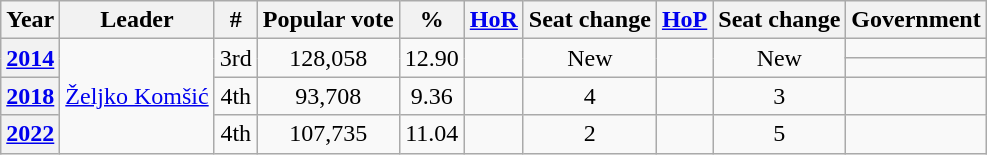<table class="wikitable" style="text-align: center;">
<tr>
<th>Year</th>
<th>Leader</th>
<th>#</th>
<th>Popular vote</th>
<th>%</th>
<th><a href='#'>HoR</a></th>
<th>Seat change</th>
<th><a href='#'>HoP</a></th>
<th>Seat change</th>
<th>Government</th>
</tr>
<tr>
<th rowspan=2><a href='#'>2014</a></th>
<td rowspan=4><a href='#'>Željko Komšić</a></td>
<td rowspan=2>3rd</td>
<td rowspan=2>128,058</td>
<td rowspan=2>12.90</td>
<td rowspan=2></td>
<td rowspan=2>New</td>
<td rowspan=2></td>
<td rowspan=2>New</td>
<td></td>
</tr>
<tr>
<td></td>
</tr>
<tr>
<th><a href='#'>2018</a></th>
<td>4th</td>
<td align=center>93,708</td>
<td>9.36</td>
<td></td>
<td> 4</td>
<td></td>
<td> 3</td>
<td></td>
</tr>
<tr>
<th><a href='#'>2022</a></th>
<td>4th</td>
<td align=center>107,735</td>
<td>11.04</td>
<td></td>
<td> 2</td>
<td></td>
<td> 5</td>
<td></td>
</tr>
</table>
